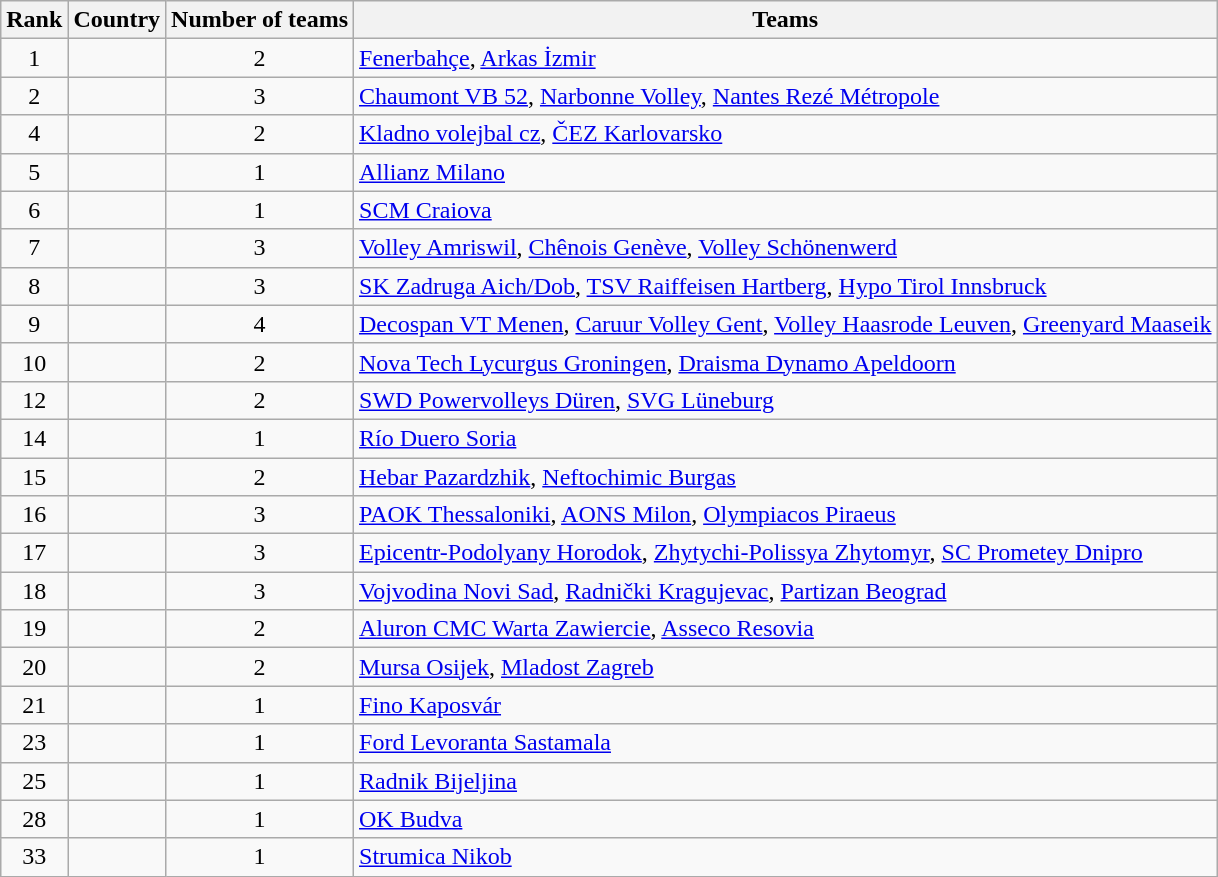<table class="wikitable" style="text-align:left">
<tr>
<th>Rank</th>
<th>Country</th>
<th>Number of teams</th>
<th>Teams</th>
</tr>
<tr>
<td align="center">1</td>
<td></td>
<td align="center">2</td>
<td><a href='#'>Fenerbahçe</a>, <a href='#'>Arkas İzmir</a></td>
</tr>
<tr>
<td align="center">2</td>
<td></td>
<td align="center">3</td>
<td><a href='#'>Chaumont VB 52</a>, <a href='#'>Narbonne Volley</a>, <a href='#'>Nantes Rezé Métropole</a></td>
</tr>
<tr>
<td align="center">4</td>
<td></td>
<td align="center">2</td>
<td><a href='#'>Kladno volejbal cz</a>, <a href='#'>ČEZ Karlovarsko</a></td>
</tr>
<tr>
<td align="center">5</td>
<td></td>
<td align="center">1</td>
<td><a href='#'>Allianz Milano</a></td>
</tr>
<tr>
<td align="center">6</td>
<td></td>
<td align="center">1</td>
<td><a href='#'>SCM Craiova</a></td>
</tr>
<tr>
<td align="center">7</td>
<td></td>
<td align="center">3</td>
<td><a href='#'>Volley Amriswil</a>, <a href='#'>Chênois Genève</a>, <a href='#'>Volley Schönenwerd</a></td>
</tr>
<tr>
<td align="center">8</td>
<td></td>
<td align="center">3</td>
<td><a href='#'>SK Zadruga Aich/Dob</a>, <a href='#'>TSV Raiffeisen Hartberg</a>, <a href='#'>Hypo Tirol Innsbruck</a></td>
</tr>
<tr>
<td align="center">9</td>
<td></td>
<td align="center">4</td>
<td><a href='#'>Decospan VT Menen</a>, <a href='#'>Caruur Volley Gent</a>, <a href='#'>Volley Haasrode Leuven</a>, <a href='#'>Greenyard Maaseik</a></td>
</tr>
<tr>
<td align="center">10</td>
<td></td>
<td align="center">2</td>
<td><a href='#'>Nova Tech Lycurgus Groningen</a>, <a href='#'>Draisma Dynamo Apeldoorn</a></td>
</tr>
<tr>
<td align="center">12</td>
<td></td>
<td align="center">2</td>
<td><a href='#'>SWD Powervolleys Düren</a>, <a href='#'>SVG Lüneburg</a></td>
</tr>
<tr>
<td align="center">14</td>
<td></td>
<td align="center">1</td>
<td><a href='#'>Río Duero Soria</a></td>
</tr>
<tr>
<td align="center">15</td>
<td></td>
<td align="center">2</td>
<td><a href='#'>Hebar Pazardzhik</a>, <a href='#'>Neftochimic Burgas</a></td>
</tr>
<tr>
<td align="center">16</td>
<td></td>
<td align="center">3</td>
<td><a href='#'>PAOK Thessaloniki</a>, <a href='#'>AONS Milon</a>, <a href='#'>Olympiacos Piraeus</a></td>
</tr>
<tr>
<td align="center">17</td>
<td></td>
<td align="center">3</td>
<td><a href='#'>Epicentr-Podolyany Horodok</a>, <a href='#'>Zhytychi-Polissya Zhytomyr</a>, <a href='#'>SC Prometey Dnipro</a></td>
</tr>
<tr>
<td align="center">18</td>
<td></td>
<td align="center">3</td>
<td><a href='#'>Vojvodina Novi Sad</a>, <a href='#'>Radnički Kragujevac</a>, <a href='#'>Partizan Beograd</a></td>
</tr>
<tr>
<td align="center">19</td>
<td></td>
<td align="center">2</td>
<td><a href='#'>Aluron CMC Warta Zawiercie</a>, <a href='#'>Asseco Resovia</a></td>
</tr>
<tr>
<td align="center">20</td>
<td></td>
<td align="center">2</td>
<td><a href='#'>Mursa Osijek</a>, <a href='#'>Mladost Zagreb</a></td>
</tr>
<tr>
<td align="center">21</td>
<td></td>
<td align="center">1</td>
<td><a href='#'>Fino Kaposvár</a></td>
</tr>
<tr>
<td align="center">23</td>
<td></td>
<td align="center">1</td>
<td><a href='#'>Ford Levoranta Sastamala</a></td>
</tr>
<tr>
<td align="center">25</td>
<td></td>
<td align="center">1</td>
<td><a href='#'>Radnik Bijeljina</a></td>
</tr>
<tr>
<td align="center">28</td>
<td></td>
<td align="center">1</td>
<td><a href='#'>OK Budva</a></td>
</tr>
<tr>
<td align="center">33</td>
<td></td>
<td align="center">1</td>
<td><a href='#'>Strumica Nikob</a></td>
</tr>
</table>
